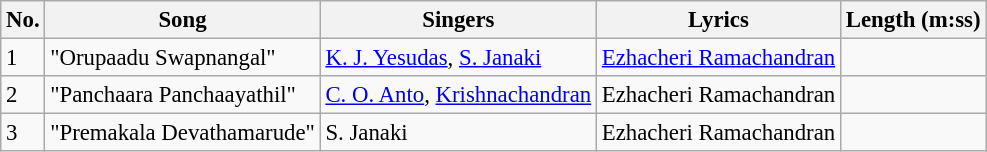<table class="wikitable" style="font-size:95%;">
<tr>
<th>No.</th>
<th>Song</th>
<th>Singers</th>
<th>Lyrics</th>
<th>Length (m:ss)</th>
</tr>
<tr>
<td>1</td>
<td>"Orupaadu Swapnangal"</td>
<td><a href='#'>K. J. Yesudas</a>, <a href='#'>S. Janaki</a></td>
<td><a href='#'>Ezhacheri Ramachandran</a></td>
<td></td>
</tr>
<tr>
<td>2</td>
<td>"Panchaara Panchaayathil"</td>
<td><a href='#'>C. O. Anto</a>, <a href='#'>Krishnachandran</a></td>
<td>Ezhacheri Ramachandran</td>
<td></td>
</tr>
<tr>
<td>3</td>
<td>"Premakala Devathamarude"</td>
<td>S. Janaki</td>
<td>Ezhacheri Ramachandran</td>
<td></td>
</tr>
</table>
